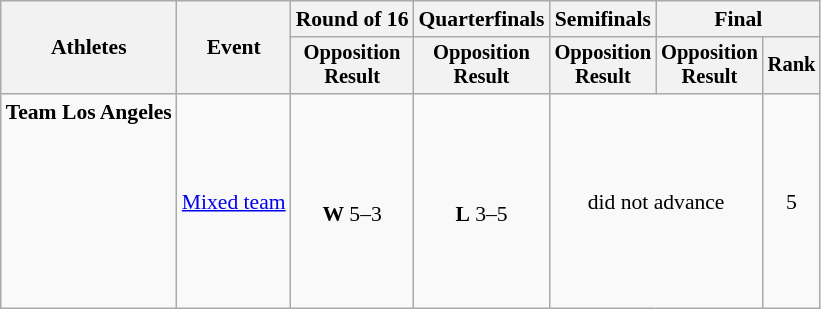<table class="wikitable" style="font-size:90%">
<tr>
<th rowspan=2>Athletes</th>
<th rowspan=2>Event</th>
<th>Round of 16</th>
<th>Quarterfinals</th>
<th>Semifinals</th>
<th colspan=2>Final</th>
</tr>
<tr style="font-size:95%">
<th>Opposition<br>Result</th>
<th>Opposition<br>Result</th>
<th>Opposition<br>Result</th>
<th>Opposition<br>Result</th>
<th>Rank</th>
</tr>
<tr align=center>
<td align=left><strong>Team Los Angeles</strong><br><br><br><br><br><br><br><br></td>
<td rowspan=2 align=left><a href='#'>Mixed team</a></td>
<td><br><strong>W</strong> 5–3</td>
<td><br><strong>L</strong> 3–5</td>
<td colspan=2>did not advance</td>
<td>5</td>
</tr>
</table>
